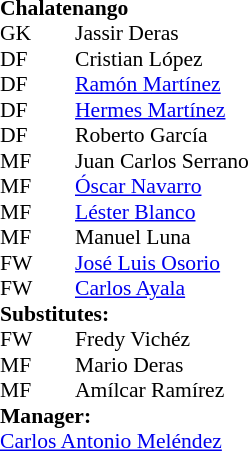<table style="font-size: 90%" cellspacing="0" cellpadding="0">
<tr>
<td colspan="4"><strong>Chalatenango</strong></td>
</tr>
<tr>
<th width="25"></th>
<th width="25"></th>
</tr>
<tr>
<td>GK</td>
<td><strong> </strong></td>
<td> Jassir Deras</td>
</tr>
<tr>
<td>DF</td>
<td><strong> </strong></td>
<td> Cristian López</td>
</tr>
<tr>
<td>DF</td>
<td><strong> </strong></td>
<td> <a href='#'>Ramón Martínez</a></td>
</tr>
<tr>
<td>DF</td>
<td><strong> </strong></td>
<td> <a href='#'>Hermes Martínez</a></td>
</tr>
<tr>
<td>DF</td>
<td><strong> </strong></td>
<td> Roberto García</td>
</tr>
<tr>
<td>MF</td>
<td><strong> </strong></td>
<td> Juan Carlos Serrano</td>
<td></td>
<td></td>
</tr>
<tr>
<td>MF</td>
<td><strong> </strong></td>
<td> <a href='#'>Óscar Navarro</a></td>
</tr>
<tr>
<td>MF</td>
<td><strong> </strong></td>
<td> <a href='#'>Léster Blanco</a> </td>
</tr>
<tr>
<td>MF</td>
<td><strong> </strong></td>
<td> Manuel Luna</td>
<td></td>
<td></td>
</tr>
<tr>
<td>FW</td>
<td><strong> </strong></td>
<td> <a href='#'>José Luis Osorio</a></td>
</tr>
<tr>
<td>FW</td>
<td><strong> </strong></td>
<td> <a href='#'>Carlos Ayala</a></td>
</tr>
<tr>
<td colspan=3><strong>Substitutes:</strong></td>
</tr>
<tr>
<td>FW</td>
<td><strong> </strong></td>
<td> Fredy Vichéz</td>
<td></td>
<td></td>
</tr>
<tr>
<td>MF</td>
<td><strong> </strong></td>
<td> Mario Deras</td>
<td></td>
<td></td>
</tr>
<tr>
<td>MF</td>
<td><strong> </strong></td>
<td> Amílcar Ramírez</td>
<td></td>
<td></td>
</tr>
<tr>
<td colspan=3><strong>Manager:</strong></td>
</tr>
<tr>
<td colspan=4> <a href='#'>Carlos Antonio Meléndez</a></td>
</tr>
</table>
